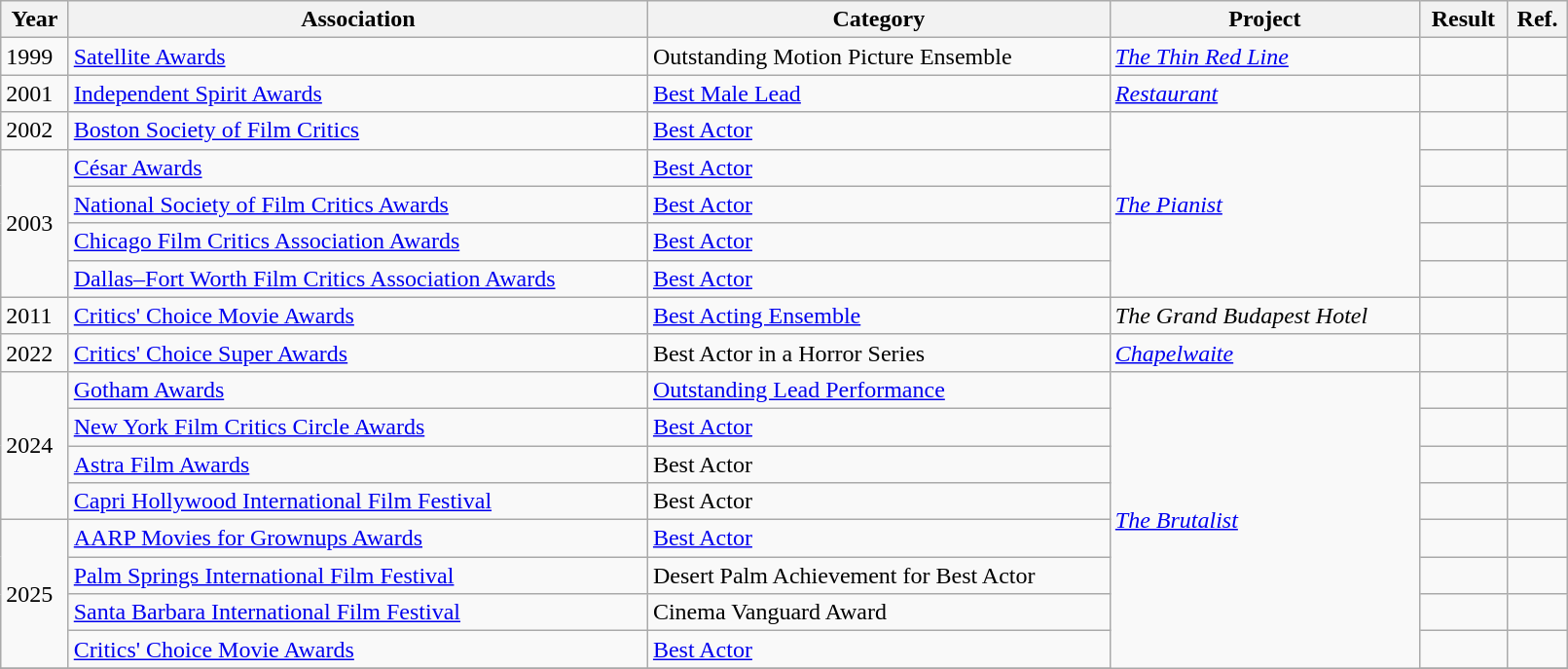<table width="85%" class="wikitable">
<tr>
<th>Year</th>
<th>Association</th>
<th>Category</th>
<th>Project</th>
<th>Result</th>
<th>Ref.</th>
</tr>
<tr>
<td>1999</td>
<td><a href='#'>Satellite Awards</a></td>
<td>Outstanding Motion Picture Ensemble</td>
<td><em><a href='#'>The Thin Red Line</a></em></td>
<td></td>
<td></td>
</tr>
<tr>
<td>2001</td>
<td><a href='#'>Independent Spirit Awards</a></td>
<td><a href='#'>Best Male Lead</a></td>
<td><em><a href='#'>Restaurant</a></em></td>
<td></td>
<td></td>
</tr>
<tr>
<td>2002</td>
<td><a href='#'>Boston Society of Film Critics</a></td>
<td><a href='#'>Best Actor</a></td>
<td rowspan="5"><em><a href='#'>The Pianist</a></em></td>
<td></td>
<td></td>
</tr>
<tr>
<td rowspan="4">2003</td>
<td><a href='#'>César Awards</a></td>
<td><a href='#'>Best Actor</a></td>
<td></td>
<td></td>
</tr>
<tr>
<td><a href='#'>National Society of Film Critics Awards</a></td>
<td><a href='#'>Best Actor</a></td>
<td></td>
<td></td>
</tr>
<tr>
<td><a href='#'>Chicago Film Critics Association Awards</a></td>
<td><a href='#'>Best Actor</a></td>
<td></td>
<td></td>
</tr>
<tr>
<td><a href='#'>Dallas–Fort Worth Film Critics Association Awards</a></td>
<td><a href='#'>Best Actor</a></td>
<td></td>
<td></td>
</tr>
<tr>
<td>2011</td>
<td><a href='#'>Critics' Choice Movie Awards</a></td>
<td><a href='#'>Best Acting Ensemble</a></td>
<td><em>The Grand Budapest Hotel</em></td>
<td></td>
<td></td>
</tr>
<tr>
<td>2022</td>
<td><a href='#'>Critics' Choice Super Awards</a></td>
<td>Best Actor in a Horror Series</td>
<td><em><a href='#'>Chapelwaite</a></em></td>
<td></td>
<td></td>
</tr>
<tr>
<td rowspan="4">2024</td>
<td><a href='#'>Gotham Awards</a></td>
<td><a href='#'>Outstanding Lead Performance</a></td>
<td rowspan="12"><em><a href='#'>The Brutalist</a></em></td>
<td></td>
<td></td>
</tr>
<tr>
<td><a href='#'>New York Film Critics Circle Awards</a></td>
<td><a href='#'>Best Actor</a></td>
<td></td>
<td></td>
</tr>
<tr>
<td><a href='#'>Astra Film Awards</a></td>
<td>Best Actor</td>
<td></td>
<td></td>
</tr>
<tr>
<td><a href='#'>Capri Hollywood International Film Festival</a></td>
<td>Best Actor</td>
<td></td>
<td></td>
</tr>
<tr>
<td rowspan="4">2025</td>
<td><a href='#'>AARP Movies for Grownups Awards</a></td>
<td><a href='#'>Best Actor</a></td>
<td></td>
<td></td>
</tr>
<tr>
<td><a href='#'>Palm Springs International Film Festival</a></td>
<td>Desert Palm Achievement for Best Actor</td>
<td></td>
<td></td>
</tr>
<tr>
<td><a href='#'>Santa Barbara International Film Festival</a></td>
<td>Cinema Vanguard Award</td>
<td></td>
<td></td>
</tr>
<tr>
<td><a href='#'>Critics' Choice Movie Awards</a></td>
<td><a href='#'> Best Actor</a></td>
<td></td>
<td></td>
</tr>
<tr>
</tr>
</table>
